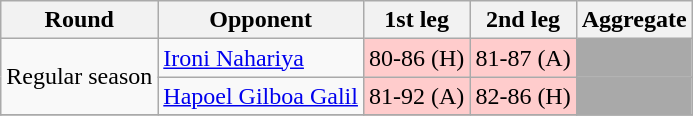<table class="wikitable">
<tr>
<th>Round</th>
<th>Opponent</th>
<th>1st leg</th>
<th>2nd leg</th>
<th>Aggregate</th>
</tr>
<tr>
<td rowspan=2>Regular season</td>
<td> <a href='#'>Ironi Nahariya</a></td>
<td style="background:#ffcccc;">80-86 (H)</td>
<td style="background:#ffcccc;">81-87 (A)</td>
<td bgcolor=darkgrey></td>
</tr>
<tr>
<td> <a href='#'>Hapoel Gilboa Galil</a></td>
<td style="background:#ffcccc;">81-92 (A)</td>
<td style="background:#ffcccc;">82-86 (H)</td>
<td bgcolor=darkgrey></td>
</tr>
<tr>
</tr>
</table>
